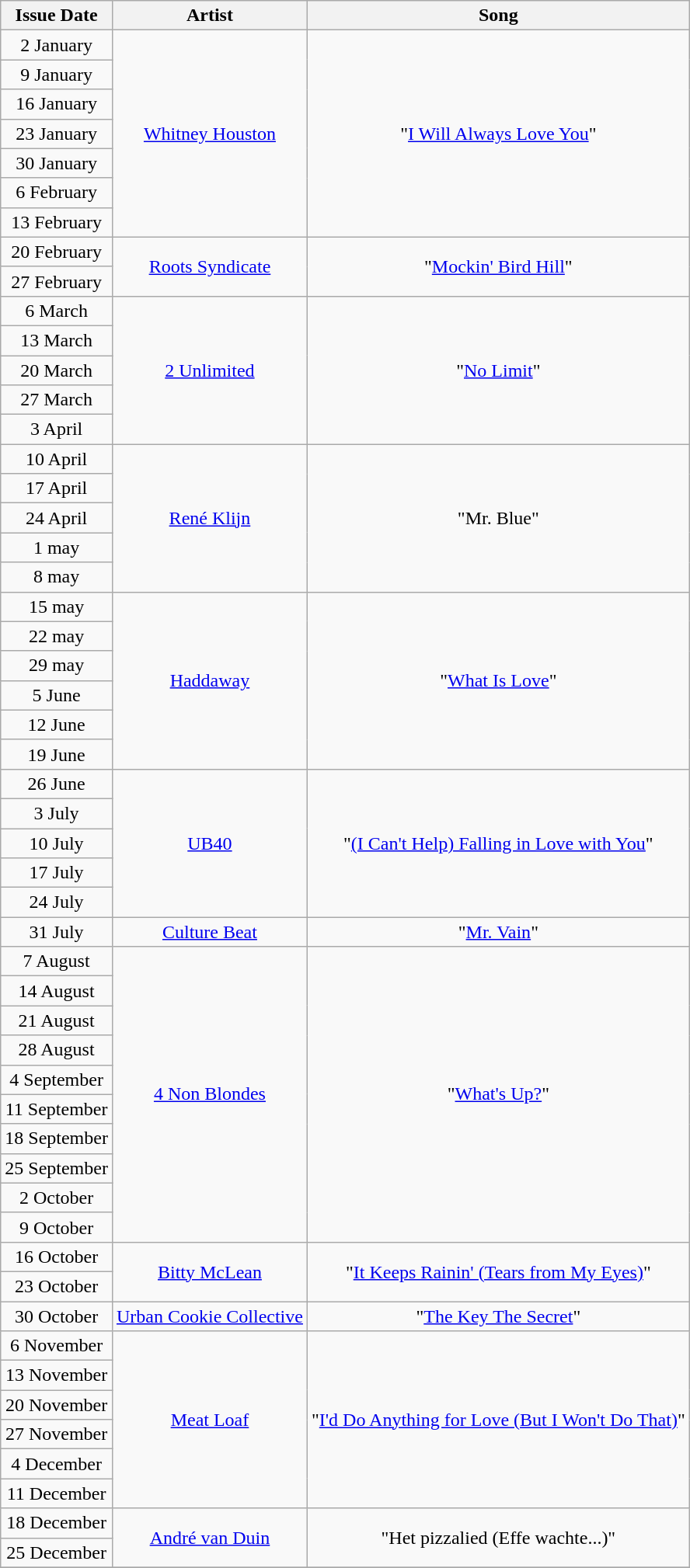<table class="wikitable plainrowheaders" style="text-align: center">
<tr>
<th>Issue Date</th>
<th>Artist</th>
<th>Song</th>
</tr>
<tr>
<td>2 January</td>
<td rowspan="7"><a href='#'>Whitney Houston</a></td>
<td rowspan="7">"<a href='#'>I Will Always Love You</a>"</td>
</tr>
<tr>
<td>9 January</td>
</tr>
<tr>
<td>16 January</td>
</tr>
<tr>
<td>23 January</td>
</tr>
<tr>
<td>30 January</td>
</tr>
<tr>
<td>6 February</td>
</tr>
<tr>
<td>13 February</td>
</tr>
<tr>
<td>20 February</td>
<td rowspan="2"><a href='#'>Roots Syndicate</a></td>
<td rowspan="2">"<a href='#'>Mockin' Bird Hill</a>"</td>
</tr>
<tr>
<td>27 February</td>
</tr>
<tr>
<td>6 March</td>
<td rowspan="5"><a href='#'>2 Unlimited</a></td>
<td rowspan="5">"<a href='#'>No Limit</a>"</td>
</tr>
<tr>
<td>13 March</td>
</tr>
<tr>
<td>20 March</td>
</tr>
<tr>
<td>27 March</td>
</tr>
<tr>
<td>3 April</td>
</tr>
<tr>
<td>10 April</td>
<td rowspan="5"><a href='#'>René Klijn</a></td>
<td rowspan="5">"Mr. Blue"</td>
</tr>
<tr>
<td>17 April</td>
</tr>
<tr>
<td>24 April</td>
</tr>
<tr>
<td>1 may</td>
</tr>
<tr>
<td>8 may</td>
</tr>
<tr>
<td>15 may</td>
<td rowspan="6"><a href='#'>Haddaway</a></td>
<td rowspan="6">"<a href='#'>What Is Love</a>"</td>
</tr>
<tr>
<td>22 may</td>
</tr>
<tr>
<td>29 may</td>
</tr>
<tr>
<td>5 June</td>
</tr>
<tr>
<td>12 June</td>
</tr>
<tr>
<td>19 June</td>
</tr>
<tr>
<td>26 June</td>
<td rowspan="5"><a href='#'>UB40</a></td>
<td rowspan="5">"<a href='#'>(I Can't Help) Falling in Love with You</a>"</td>
</tr>
<tr>
<td>3 July</td>
</tr>
<tr>
<td>10 July</td>
</tr>
<tr>
<td>17 July</td>
</tr>
<tr>
<td>24 July</td>
</tr>
<tr>
<td>31 July</td>
<td><a href='#'>Culture Beat</a></td>
<td>"<a href='#'>Mr. Vain</a>"</td>
</tr>
<tr>
<td>7 August</td>
<td rowspan="10"><a href='#'>4 Non Blondes</a></td>
<td rowspan="10">"<a href='#'>What's Up?</a>"</td>
</tr>
<tr>
<td>14 August</td>
</tr>
<tr>
<td>21 August</td>
</tr>
<tr>
<td>28 August</td>
</tr>
<tr>
<td>4 September</td>
</tr>
<tr>
<td>11 September</td>
</tr>
<tr>
<td>18 September</td>
</tr>
<tr>
<td>25 September</td>
</tr>
<tr>
<td>2 October</td>
</tr>
<tr>
<td>9 October</td>
</tr>
<tr>
<td>16 October</td>
<td rowspan="2"><a href='#'>Bitty McLean</a></td>
<td rowspan="2">"<a href='#'>It Keeps Rainin' (Tears from My Eyes)</a>"</td>
</tr>
<tr>
<td>23 October</td>
</tr>
<tr>
<td>30 October</td>
<td><a href='#'>Urban Cookie Collective</a></td>
<td>"<a href='#'>The Key The Secret</a>"</td>
</tr>
<tr>
<td>6 November</td>
<td rowspan="6"><a href='#'>Meat Loaf</a></td>
<td rowspan="6">"<a href='#'>I'd Do Anything for Love (But I Won't Do That)</a>"</td>
</tr>
<tr>
<td>13 November</td>
</tr>
<tr>
<td>20 November</td>
</tr>
<tr>
<td>27 November</td>
</tr>
<tr>
<td>4 December</td>
</tr>
<tr>
<td>11 December</td>
</tr>
<tr>
<td>18 December</td>
<td rowspan="2"><a href='#'>André van Duin</a></td>
<td rowspan="2">"Het pizzalied (Effe wachte...)"</td>
</tr>
<tr>
<td>25 December</td>
</tr>
<tr>
</tr>
</table>
